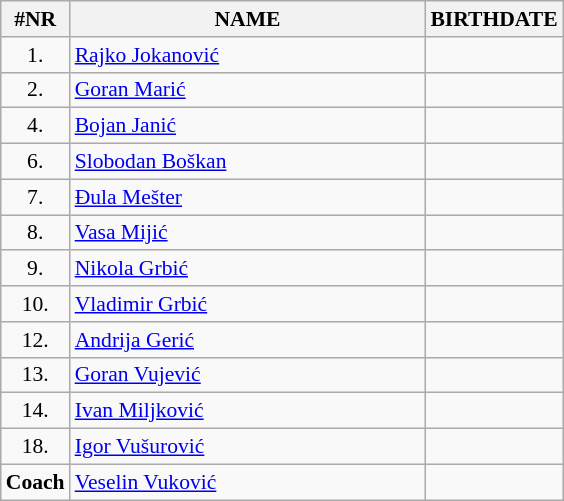<table class="wikitable" style="border-collapse: collapse; font-size: 90%;">
<tr>
<th>#NR</th>
<th align="left" style="width: 16em">NAME</th>
<th>BIRTHDATE</th>
</tr>
<tr>
<td align="center">1.</td>
<td><a href='#'>Rajko Jokanović</a></td>
<td align="center"></td>
</tr>
<tr>
<td align="center">2.</td>
<td><a href='#'>Goran Marić</a></td>
<td align="center"></td>
</tr>
<tr>
<td align="center">4.</td>
<td><a href='#'>Bojan Janić</a></td>
<td align="center"></td>
</tr>
<tr>
<td align="center">6.</td>
<td><a href='#'>Slobodan Boškan</a></td>
<td align="center"></td>
</tr>
<tr>
<td align="center">7.</td>
<td><a href='#'>Đula Mešter</a></td>
<td align="center"></td>
</tr>
<tr>
<td align="center">8.</td>
<td><a href='#'>Vasa Mijić</a></td>
<td align="center"></td>
</tr>
<tr>
<td align="center">9.</td>
<td><a href='#'>Nikola Grbić</a></td>
<td align="center"></td>
</tr>
<tr>
<td align="center">10.</td>
<td><a href='#'>Vladimir Grbić</a></td>
<td align="center"></td>
</tr>
<tr>
<td align="center">12.</td>
<td><a href='#'>Andrija Gerić</a></td>
<td align="center"></td>
</tr>
<tr>
<td align="center">13.</td>
<td><a href='#'>Goran Vujević</a></td>
<td align="center"></td>
</tr>
<tr>
<td align="center">14.</td>
<td><a href='#'>Ivan Miljković</a></td>
<td align="center"></td>
</tr>
<tr>
<td align="center">18.</td>
<td><a href='#'>Igor Vušurović</a></td>
<td align="center"></td>
</tr>
<tr>
<td align="center"><strong>Coach</strong></td>
<td><a href='#'>Veselin Vuković</a></td>
<td align="center"></td>
</tr>
</table>
